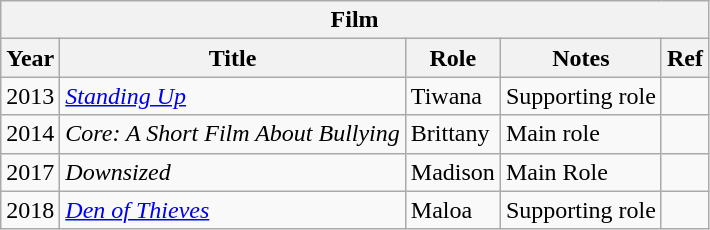<table class="wikitable">
<tr>
<th colspan="5">Film</th>
</tr>
<tr>
<th>Year</th>
<th>Title</th>
<th>Role</th>
<th class="unsortable">Notes</th>
<th class="unsortable">Ref</th>
</tr>
<tr>
<td>2013</td>
<td><em><a href='#'>Standing Up</a></em></td>
<td>Tiwana</td>
<td>Supporting role</td>
<td></td>
</tr>
<tr>
<td>2014</td>
<td><em>Core: A Short Film About Bullying</em></td>
<td>Brittany</td>
<td>Main role</td>
<td></td>
</tr>
<tr>
<td>2017</td>
<td><em>Downsized</em></td>
<td>Madison</td>
<td>Main Role</td>
<td></td>
</tr>
<tr>
<td>2018</td>
<td><em><a href='#'>Den of Thieves</a></em></td>
<td>Maloa</td>
<td>Supporting role</td>
<td></td>
</tr>
</table>
